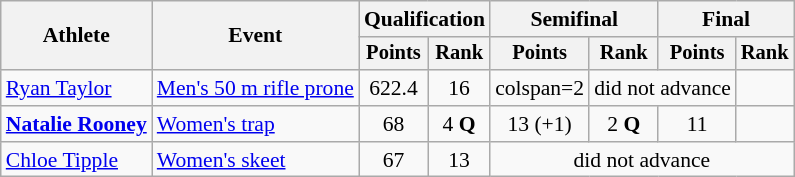<table class="wikitable" style="font-size:90%">
<tr>
<th rowspan="2">Athlete</th>
<th rowspan="2">Event</th>
<th colspan=2>Qualification</th>
<th colspan=2>Semifinal</th>
<th colspan=2>Final</th>
</tr>
<tr style="font-size:95%">
<th>Points</th>
<th>Rank</th>
<th>Points</th>
<th>Rank</th>
<th>Points</th>
<th>Rank</th>
</tr>
<tr align=center>
<td align=left><a href='#'>Ryan Taylor</a></td>
<td align=left><a href='#'>Men's 50 m rifle prone</a></td>
<td>622.4</td>
<td>16</td>
<td>colspan=2 </td>
<td colspan=2>did not advance</td>
</tr>
<tr align=center>
<td align=left><strong><a href='#'>Natalie Rooney</a></strong></td>
<td align=left><a href='#'>Women's trap</a></td>
<td>68</td>
<td>4 <strong>Q</strong></td>
<td>13 (+1)</td>
<td>2 <strong>Q</strong></td>
<td>11</td>
<td></td>
</tr>
<tr align=center>
<td align=left><a href='#'>Chloe Tipple</a></td>
<td align=left><a href='#'>Women's skeet</a></td>
<td>67</td>
<td>13</td>
<td colspan=4>did not advance</td>
</tr>
</table>
